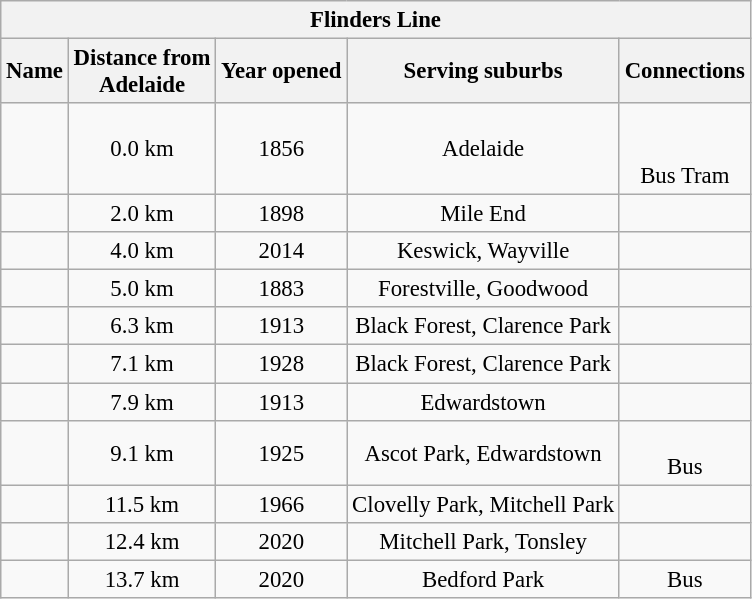<table class="wikitable" style="font-size:95%; text-align:center;">
<tr>
<th colspan=7 style=background:#><span>Flinders Line</span></th>
</tr>
<tr>
<th>Name</th>
<th>Distance from<br>Adelaide</th>
<th>Year opened</th>
<th>Serving suburbs</th>
<th>Connections</th>
</tr>
<tr>
<td><strong></strong></td>
<td>0.0 km</td>
<td>1856</td>
<td>Adelaide</td>
<td> <br> <br> Bus  Tram</td>
</tr>
<tr>
<td><strong></strong></td>
<td>2.0 km</td>
<td>1898</td>
<td>Mile End</td>
<td></td>
</tr>
<tr>
<td><strong></strong></td>
<td>4.0 km</td>
<td>2014</td>
<td>Keswick, Wayville</td>
<td></td>
</tr>
<tr>
<td><strong></strong></td>
<td>5.0 km</td>
<td>1883</td>
<td>Forestville, Goodwood</td>
<td></td>
</tr>
<tr>
<td><strong></strong></td>
<td>6.3 km</td>
<td>1913</td>
<td>Black Forest, Clarence Park</td>
<td></td>
</tr>
<tr>
<td><strong></strong></td>
<td>7.1 km</td>
<td>1928</td>
<td>Black Forest, Clarence Park</td>
<td></td>
</tr>
<tr>
<td><strong></strong></td>
<td>7.9 km</td>
<td>1913</td>
<td>Edwardstown</td>
<td></td>
</tr>
<tr>
<td><strong></strong></td>
<td>9.1 km</td>
<td>1925</td>
<td>Ascot Park, Edwardstown</td>
<td><br> Bus</td>
</tr>
<tr>
<td><strong></strong></td>
<td>11.5 km</td>
<td>1966</td>
<td>Clovelly Park, Mitchell Park</td>
<td></td>
</tr>
<tr>
<td><strong></strong></td>
<td>12.4 km</td>
<td>2020</td>
<td>Mitchell Park, Tonsley</td>
<td></td>
</tr>
<tr>
<td><strong></strong></td>
<td>13.7 km</td>
<td>2020</td>
<td>Bedford Park</td>
<td> Bus</td>
</tr>
</table>
